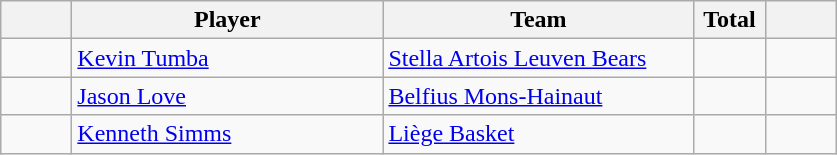<table class="wikitable">
<tr>
<th width=40></th>
<th width=200>Player</th>
<th width=200>Team</th>
<th width=40>Total</th>
<th width=40></th>
</tr>
<tr>
<td></td>
<td> <a href='#'>Kevin Tumba</a></td>
<td><a href='#'>Stella Artois Leuven Bears</a></td>
<td></td>
<td></td>
</tr>
<tr>
<td></td>
<td> <a href='#'>Jason Love</a></td>
<td><a href='#'>Belfius Mons-Hainaut</a></td>
<td></td>
<td></td>
</tr>
<tr>
<td></td>
<td> <a href='#'>Kenneth Simms</a></td>
<td><a href='#'>Liège Basket</a></td>
<td></td>
<td></td>
</tr>
</table>
